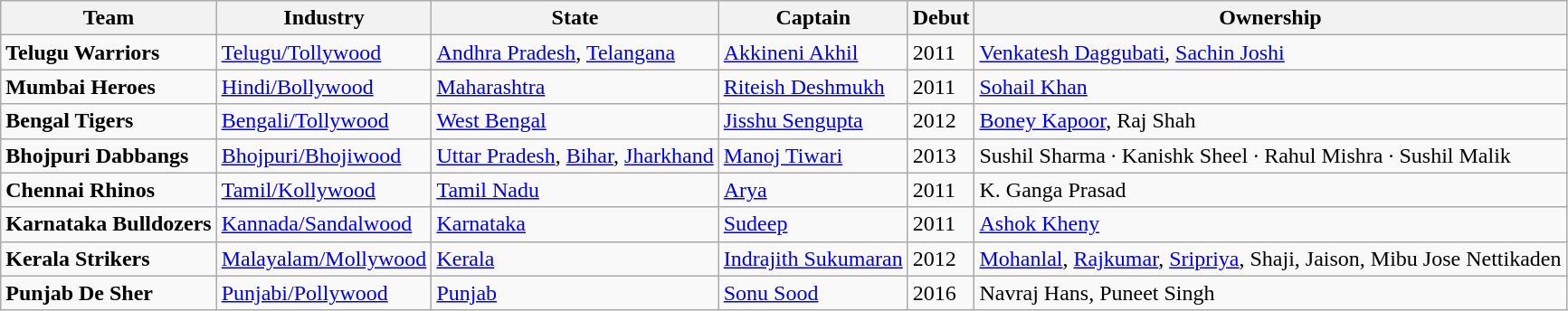<table class="wikitable sortable">
<tr>
<th>Team</th>
<th>Industry</th>
<th>State</th>
<th>Captain</th>
<th>Debut</th>
<th>Ownership</th>
</tr>
<tr>
<td><strong>Telugu Warriors</strong></td>
<td><a href='#'>Telugu/Tollywood</a></td>
<td><a href='#'>Andhra Pradesh</a>, <a href='#'>Telangana</a></td>
<td><a href='#'>Akkineni Akhil</a></td>
<td>2011</td>
<td><a href='#'>Venkatesh Daggubati</a>, <a href='#'>Sachin Joshi</a></td>
</tr>
<tr>
<td><strong>Mumbai Heroes</strong></td>
<td><a href='#'>Hindi/Bollywood</a></td>
<td><a href='#'>Maharashtra</a></td>
<td><a href='#'>Riteish Deshmukh</a></td>
<td>2011</td>
<td><a href='#'>Sohail Khan</a></td>
</tr>
<tr>
<td><strong>Bengal Tigers</strong></td>
<td><a href='#'>Bengali/Tollywood</a></td>
<td><a href='#'>West Bengal</a></td>
<td><a href='#'>Jisshu Sengupta</a></td>
<td>2012</td>
<td><a href='#'>Boney Kapoor</a>, Raj Shah</td>
</tr>
<tr>
<td><strong>Bhojpuri Dabbangs</strong></td>
<td><a href='#'>Bhojpuri/Bhojiwood</a></td>
<td><a href='#'>Uttar Pradesh</a>, <a href='#'>Bihar</a>, <a href='#'>Jharkhand</a></td>
<td><a href='#'>Manoj Tiwari</a></td>
<td>2013</td>
<td>Sushil Sharma · Kanishk Sheel · Rahul Mishra · Sushil Malik</td>
</tr>
<tr>
<td><strong>Chennai Rhinos</strong></td>
<td><a href='#'>Tamil/Kollywood</a></td>
<td><a href='#'>Tamil Nadu</a></td>
<td><a href='#'>Arya</a></td>
<td>2011</td>
<td>K. Ganga Prasad</td>
</tr>
<tr>
<td><strong>Karnataka Bulldozers</strong></td>
<td><a href='#'>Kannada/Sandalwood</a></td>
<td><a href='#'>Karnataka</a></td>
<td><a href='#'>Sudeep</a></td>
<td>2011</td>
<td><a href='#'>Ashok Kheny</a></td>
</tr>
<tr>
<td><strong>Kerala Strikers</strong></td>
<td><a href='#'>Malayalam/Mollywood</a></td>
<td><a href='#'>Kerala</a></td>
<td><a href='#'>Indrajith Sukumaran</a></td>
<td>2012</td>
<td><a href='#'>Mohanlal</a>, <a href='#'>Rajkumar</a>, <a href='#'>Sripriya</a>, Shaji, Jaison, Mibu Jose Nettikaden</td>
</tr>
<tr>
<td><strong>Punjab De Sher</strong></td>
<td><a href='#'>Punjabi/Pollywood</a></td>
<td><a href='#'>Punjab</a></td>
<td><a href='#'>Sonu Sood</a></td>
<td>2016</td>
<td>Navraj Hans, Puneet Singh</td>
</tr>
</table>
